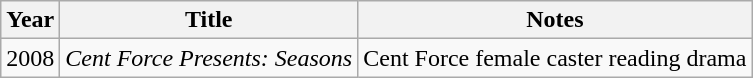<table class="wikitable">
<tr>
<th>Year</th>
<th>Title</th>
<th>Notes</th>
</tr>
<tr>
<td>2008</td>
<td><em>Cent Force Presents: Seasons</em></td>
<td>Cent Force female caster reading drama</td>
</tr>
</table>
